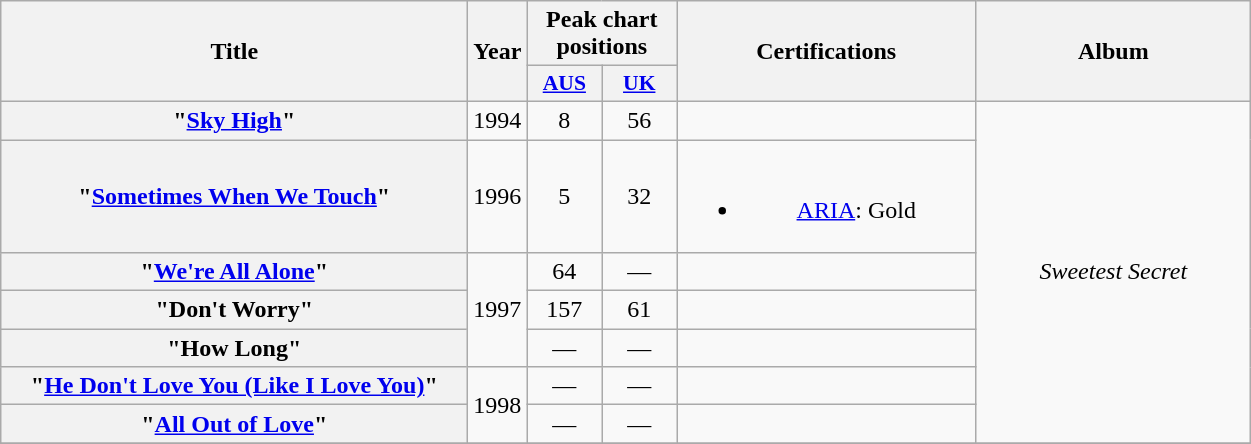<table class="wikitable plainrowheaders" style="text-align:center;" border="1">
<tr>
<th scope="col" rowspan="2" style="width:19em;">Title</th>
<th scope="col" rowspan="2" style="width:1em;">Year</th>
<th scope="col" colspan="2">Peak chart positions</th>
<th scope="col" rowspan="2" style="width:12em;">Certifications</th>
<th scope="col" rowspan="2" style="width:11em;">Album</th>
</tr>
<tr>
<th scope="col" style="width:3em;font-size:90%;"><a href='#'>AUS</a><br></th>
<th scope="col" style="width:3em;font-size:90%;"><a href='#'>UK</a><br></th>
</tr>
<tr>
<th scope="row">"<a href='#'>Sky High</a>"</th>
<td>1994</td>
<td>8</td>
<td>56</td>
<td></td>
<td rowspan="7"><em>Sweetest Secret</em></td>
</tr>
<tr>
<th scope="row">"<a href='#'>Sometimes When We Touch</a>"</th>
<td>1996</td>
<td>5</td>
<td>32</td>
<td><br><ul><li><a href='#'>ARIA</a>: Gold</li></ul></td>
</tr>
<tr>
<th scope="row">"<a href='#'>We're All Alone</a>"</th>
<td rowspan="3">1997</td>
<td>64</td>
<td>—</td>
<td></td>
</tr>
<tr>
<th scope="row">"Don't Worry"</th>
<td>157</td>
<td>61</td>
<td></td>
</tr>
<tr>
<th scope="row">"How Long"</th>
<td>—</td>
<td>—</td>
<td></td>
</tr>
<tr>
<th scope="row">"<a href='#'>He Don't Love You (Like I Love You)</a>"</th>
<td rowspan="2">1998</td>
<td>—</td>
<td>—</td>
<td></td>
</tr>
<tr>
<th scope="row">"<a href='#'>All Out of Love</a>"</th>
<td>—</td>
<td>—</td>
<td></td>
</tr>
<tr>
</tr>
</table>
